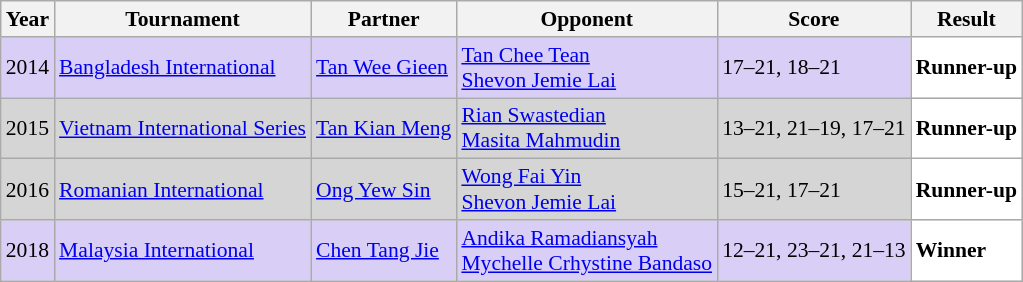<table class="sortable wikitable" style="font-size: 90%;">
<tr>
<th>Year</th>
<th>Tournament</th>
<th>Partner</th>
<th>Opponent</th>
<th>Score</th>
<th>Result</th>
</tr>
<tr style="background:#D8CEF6">
<td align="center">2014</td>
<td align="left"><a href='#'>Bangladesh International</a></td>
<td align="left"> <a href='#'>Tan Wee Gieen</a></td>
<td align="left"> <a href='#'>Tan Chee Tean</a> <br>  <a href='#'>Shevon Jemie Lai</a></td>
<td align="left">17–21, 18–21</td>
<td style="text-align:left; background:white"> <strong>Runner-up</strong></td>
</tr>
<tr style="background:#D5D5D5">
<td align="center">2015</td>
<td align="left"><a href='#'>Vietnam International Series</a></td>
<td align="left"> <a href='#'>Tan Kian Meng</a></td>
<td align="left"> <a href='#'>Rian Swastedian</a> <br>  <a href='#'>Masita Mahmudin</a></td>
<td align="left">13–21, 21–19, 17–21</td>
<td style="text-align:left; background:white"> <strong>Runner-up</strong></td>
</tr>
<tr style="background:#D5D5D5">
<td align="center">2016</td>
<td align="left"><a href='#'>Romanian International</a></td>
<td align="left"> <a href='#'>Ong Yew Sin</a></td>
<td align="left"> <a href='#'>Wong Fai Yin</a> <br>  <a href='#'>Shevon Jemie Lai</a></td>
<td align="left">15–21, 17–21</td>
<td style="text-align:left; background:white"> <strong>Runner-up</strong></td>
</tr>
<tr style="background:#D8CEF6">
<td align="center">2018</td>
<td align="left"><a href='#'>Malaysia International</a></td>
<td align="left"> <a href='#'>Chen Tang Jie</a></td>
<td align="left"> <a href='#'>Andika Ramadiansyah</a> <br>  <a href='#'>Mychelle Crhystine Bandaso</a></td>
<td align="left">12–21, 23–21, 21–13</td>
<td style="text-align:left; background:white"> <strong>Winner</strong></td>
</tr>
</table>
